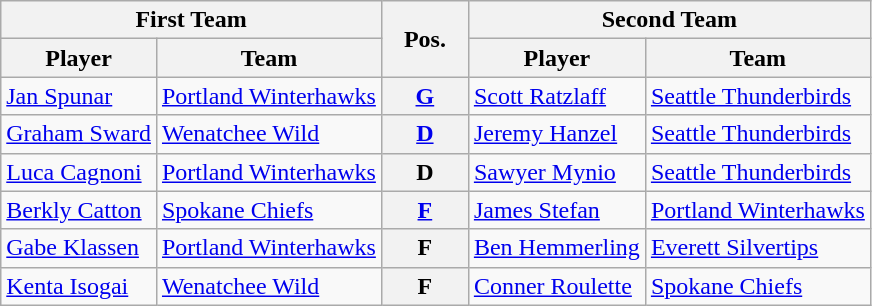<table class="wikitable">
<tr>
<th colspan="2">First Team</th>
<th style="width:10%;" rowspan="2">Pos.</th>
<th colspan="2">Second Team</th>
</tr>
<tr>
<th>Player</th>
<th>Team</th>
<th>Player</th>
<th>Team</th>
</tr>
<tr>
<td><a href='#'>Jan Spunar</a></td>
<td><a href='#'>Portland Winterhawks</a></td>
<th style="text-align:center;"><a href='#'>G</a></th>
<td><a href='#'>Scott Ratzlaff</a></td>
<td><a href='#'>Seattle Thunderbirds</a></td>
</tr>
<tr>
<td><a href='#'>Graham Sward</a></td>
<td><a href='#'>Wenatchee Wild</a></td>
<th style="text-align:center;"><a href='#'>D</a></th>
<td><a href='#'>Jeremy Hanzel</a></td>
<td><a href='#'>Seattle Thunderbirds</a></td>
</tr>
<tr>
<td><a href='#'>Luca Cagnoni</a></td>
<td><a href='#'>Portland Winterhawks</a></td>
<th style="text-align:center;">D</th>
<td><a href='#'>Sawyer Mynio</a></td>
<td><a href='#'>Seattle Thunderbirds</a></td>
</tr>
<tr>
<td><a href='#'>Berkly Catton</a></td>
<td><a href='#'>Spokane Chiefs</a></td>
<th style="text-align:center;"><a href='#'>F</a></th>
<td><a href='#'>James Stefan</a></td>
<td><a href='#'>Portland Winterhawks</a></td>
</tr>
<tr>
<td><a href='#'>Gabe Klassen</a></td>
<td><a href='#'>Portland Winterhawks</a></td>
<th style="text-align:center;">F</th>
<td><a href='#'>Ben Hemmerling</a></td>
<td><a href='#'>Everett Silvertips</a></td>
</tr>
<tr>
<td><a href='#'>Kenta Isogai</a></td>
<td><a href='#'>Wenatchee Wild</a></td>
<th style="text-align:center;">F</th>
<td><a href='#'>Conner Roulette</a></td>
<td><a href='#'>Spokane Chiefs</a></td>
</tr>
</table>
